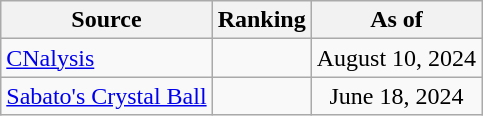<table class="wikitable" style="text-align:center">
<tr>
<th>Source</th>
<th>Ranking</th>
<th>As of</th>
</tr>
<tr>
<td align=left><a href='#'>CNalysis</a></td>
<td></td>
<td>August 10, 2024</td>
</tr>
<tr>
<td align=left><a href='#'>Sabato's Crystal Ball</a></td>
<td></td>
<td>June 18, 2024</td>
</tr>
</table>
